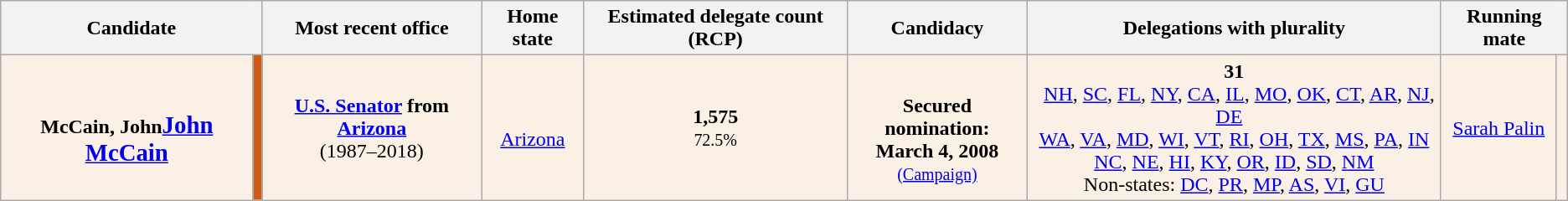<table class="sortable wikitable" style="text-align:center;">
<tr>
<th colspan=2>Candidate</th>
<th>Most recent office</th>
<th>Home state</th>
<th>Estimated delegate count (RCP)</th>
<th>Candidacy</th>
<th>Delegations with plurality</th>
<th colspan="2">Running mate</th>
</tr>
<tr style="background:#FAF0E6;">
<td><br><strong><span>McCain, John</span><big><a href='#'>John McCain</a></big></strong></td>
<td style="background:#ce5c17;"></td>
<td><strong><a href='#'>U.S. Senator</a> from <a href='#'>Arizona</a></strong><br>(1987–2018)</td>
<td><br><a href='#'>Arizona</a></td>
<td><strong>1,575</strong><br><small>72.5%</small><br></td>
<td><br><strong>Secured nomination:<br>March 4, 2008</strong><br><a href='#'><small>(Campaign)</small></a></td>
<td><strong>31</strong><br>  <a href='#'>NH</a>, <a href='#'>SC</a>, <a href='#'>FL</a>, <a href='#'>NY</a>, <a href='#'>CA</a>, <a href='#'>IL</a>, <a href='#'>MO</a>, <a href='#'>OK</a>, <a href='#'>CT</a>, <a href='#'>AR</a>, <a href='#'>NJ</a>, <a href='#'>DE</a>  <br> <a href='#'>WA</a>, <a href='#'>VA</a>, <a href='#'>MD</a>, <a href='#'>WI</a>, <a href='#'>VT</a>, <a href='#'>RI</a>, <a href='#'>OH</a>, <a href='#'>TX</a>, <a href='#'>MS</a>, <a href='#'>PA</a>, <a href='#'>IN</a><br> <a href='#'>NC</a>, <a href='#'>NE</a>, <a href='#'>HI</a>, <a href='#'>KY</a>, <a href='#'>OR</a>, <a href='#'>ID</a>, <a href='#'>SD</a>, <a href='#'>NM</a><br>Non-states: <a href='#'>DC</a>, <a href='#'>PR</a>, <a href='#'>MP</a>, <a href='#'>AS</a>, <a href='#'>VI</a>, <a href='#'>GU</a></td>
<td><a href='#'>Sarah Palin</a></td>
<td></td>
</tr>
</table>
